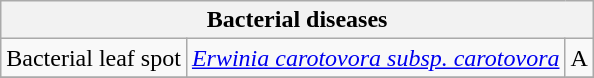<table class="wikitable" style="clear">
<tr>
<th colspan=3><strong>Bacterial diseases</strong><br></th>
</tr>
<tr>
<td>Bacterial leaf spot</td>
<td><em><a href='#'>Erwinia carotovora subsp. carotovora</a></em></td>
<td>A</td>
</tr>
<tr>
</tr>
</table>
